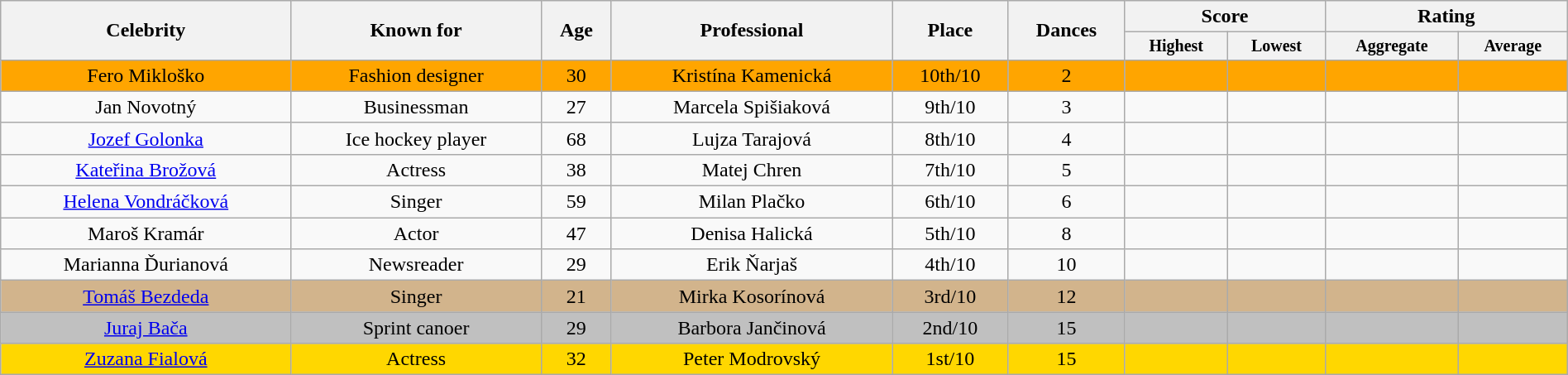<table class="wikitable sortable" width="100%" style="text-align:center">
<tr>
<th rowspan=2 class=unsortable>Celebrity</th>
<th rowspan=2>Known for</th>
<th rowspan=2>Age</th>
<th rowspan=2 class=unsortable>Professional</th>
<th rowspan=2>Place</th>
<th rowspan=2>Dances</th>
<th colspan=2>Score</th>
<th colspan=2>Rating</th>
</tr>
<tr style=font-size:smaller>
<th>Highest</th>
<th>Lowest</th>
<th>Aggregate</th>
<th>Average</th>
</tr>
<tr style="background:orange">
<td>Fero Mikloško</td>
<td>Fashion designer</td>
<td>30</td>
<td>Kristína Kamenická</td>
<td data-sort-value=8>10th/10</td>
<td>2</td>
<td></td>
<td></td>
<td></td>
<td></td>
</tr>
<tr>
<td>Jan Novotný</td>
<td>Businessman</td>
<td>27</td>
<td>Marcela Spišiaková</td>
<td data-sort-value=8>9th/10</td>
<td>3</td>
<td></td>
<td></td>
<td></td>
<td></td>
</tr>
<tr>
<td><a href='#'>Jozef Golonka</a></td>
<td>Ice hockey player</td>
<td>68</td>
<td>Lujza Tarajová</td>
<td data-sort-value=8>8th/10</td>
<td>4</td>
<td></td>
<td></td>
<td></td>
<td></td>
</tr>
<tr>
<td><a href='#'>Kateřina Brožová</a></td>
<td>Actress</td>
<td>38</td>
<td>Matej Chren</td>
<td data-sort-value=8>7th/10</td>
<td>5</td>
<td></td>
<td></td>
<td></td>
<td></td>
</tr>
<tr>
<td><a href='#'>Helena Vondráčková</a></td>
<td>Singer</td>
<td>59</td>
<td>Milan Plačko</td>
<td data-sort-value=8>6th/10</td>
<td>6</td>
<td></td>
<td></td>
<td></td>
<td></td>
</tr>
<tr>
<td>Maroš Kramár</td>
<td>Actor</td>
<td>47</td>
<td>Denisa Halická</td>
<td data-sort-value=8>5th/10</td>
<td>8</td>
<td></td>
<td></td>
<td></td>
<td></td>
</tr>
<tr>
<td>Marianna Ďurianová</td>
<td>Newsreader</td>
<td>29</td>
<td>Erik Ňarjaš</td>
<td data-sort-value=8>4th/10</td>
<td>10</td>
<td></td>
<td></td>
<td></td>
<td></td>
</tr>
<tr style="background:tan">
<td><a href='#'>Tomáš Bezdeda</a></td>
<td>Singer</td>
<td>21</td>
<td>Mirka Kosorínová</td>
<td data-sort-value=8>3rd/10</td>
<td>12</td>
<td></td>
<td></td>
<td></td>
<td></td>
</tr>
<tr style="background:silver">
<td><a href='#'>Juraj Bača</a></td>
<td>Sprint canoer</td>
<td>29</td>
<td>Barbora Jančinová</td>
<td data-sort-value=8>2nd/10</td>
<td>15</td>
<td></td>
<td></td>
<td></td>
<td></td>
</tr>
<tr style="background:gold">
<td><a href='#'>Zuzana Fialová</a></td>
<td>Actress</td>
<td>32</td>
<td>Peter Modrovský</td>
<td data-sort-value=8>1st/10</td>
<td>15</td>
<td></td>
<td></td>
<td></td>
<td></td>
</tr>
</table>
